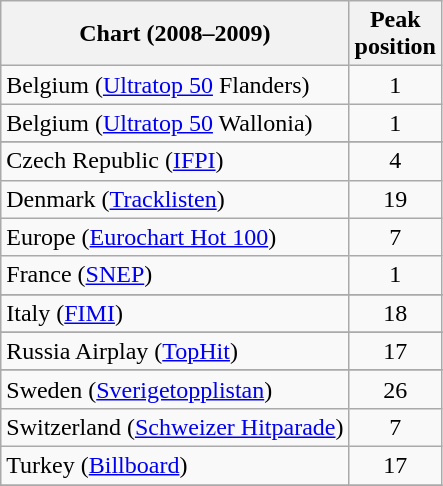<table class="wikitable sortable">
<tr>
<th>Chart (2008–2009)</th>
<th>Peak<br>position</th>
</tr>
<tr>
<td>Belgium (<a href='#'>Ultratop 50</a> Flanders)</td>
<td align="center">1</td>
</tr>
<tr>
<td>Belgium (<a href='#'>Ultratop 50</a> Wallonia)</td>
<td align="center">1</td>
</tr>
<tr>
</tr>
<tr>
<td>Czech Republic (<a href='#'>IFPI</a>)</td>
<td align="center">4</td>
</tr>
<tr>
<td>Denmark (<a href='#'>Tracklisten</a>)</td>
<td align="center">19</td>
</tr>
<tr>
<td>Europe (<a href='#'>Eurochart Hot 100</a>)</td>
<td align="center">7</td>
</tr>
<tr>
<td>France (<a href='#'>SNEP</a>)</td>
<td align="center">1</td>
</tr>
<tr>
</tr>
<tr>
</tr>
<tr>
<td>Italy (<a href='#'>FIMI</a>)</td>
<td align="center">18</td>
</tr>
<tr>
</tr>
<tr>
</tr>
<tr>
<td>Russia Airplay (<a href='#'>TopHit</a>)</td>
<td align="center">17</td>
</tr>
<tr>
</tr>
<tr>
<td>Sweden (<a href='#'>Sverigetopplistan</a>)</td>
<td align="center">26</td>
</tr>
<tr>
<td>Switzerland (<a href='#'>Schweizer Hitparade</a>)</td>
<td align="center">7</td>
</tr>
<tr>
<td>Turkey (<a href='#'>Billboard</a>)</td>
<td align="center">17</td>
</tr>
<tr>
</tr>
</table>
